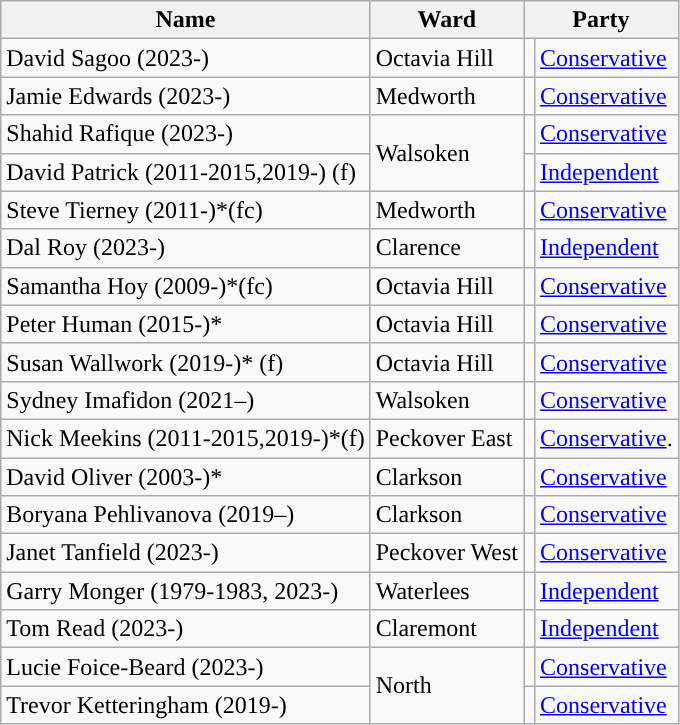<table class="wikitable">
<tr>
<th>Name</th>
<th>Ward</th>
<th width="80" colspan="2">Party</th>
</tr>
<tr>
<td>David Sagoo (2023-)</td>
<td rowspan="1">Octavia Hill</td>
<td style="color:inherit;background:"></td>
<td><a href='#'>Conservative</a></td>
</tr>
<tr>
<td>Jamie Edwards (2023-)</td>
<td>Medworth</td>
<td style="color:inherit;background:"></td>
<td><a href='#'>Conservative</a></td>
</tr>
<tr>
<td>Shahid Rafique (2023-)</td>
<td rowspan="2">Walsoken</td>
<td style="color:inherit;background:"></td>
<td><a href='#'>Conservative</a></td>
</tr>
<tr>
<td>David Patrick (2011-2015,2019-) (f)</td>
<td style="color:inherit;background:"></td>
<td><a href='#'>Independent</a></td>
</tr>
<tr>
<td>Steve Tierney (2011-)*(fc)</td>
<td rowspan="1">Medworth</td>
<td style="color:inherit;background:"></td>
<td><a href='#'>Conservative</a></td>
</tr>
<tr>
<td>Dal Roy (2023-)</td>
<td>Clarence</td>
<td style="color:inherit;background:"></td>
<td><a href='#'>Independent</a></td>
</tr>
<tr>
<td>Samantha Hoy (2009-)*(fc)</td>
<td rowspan="1">Octavia Hill</td>
<td style="color:inherit;background:"></td>
<td><a href='#'>Conservative</a></td>
</tr>
<tr>
<td>Peter Human (2015-)*</td>
<td>Octavia Hill</td>
<td style="color:inherit;background:"></td>
<td><a href='#'>Conservative</a></td>
</tr>
<tr>
<td>Susan Wallwork (2019-)* (f)</td>
<td>Octavia Hill</td>
<td style="color:inherit;background:"></td>
<td><a href='#'>Conservative</a></td>
</tr>
<tr>
<td>Sydney Imafidon (2021–)</td>
<td>Walsoken</td>
<td style="color:inherit;background:"></td>
<td><a href='#'>Conservative</a></td>
</tr>
<tr>
<td>Nick Meekins (2011-2015,2019-)*(f)</td>
<td rowspan="1">Peckover East</td>
<td style="color:inherit;background:"></td>
<td><a href='#'>Conservative</a>.</td>
</tr>
<tr>
<td>David Oliver (2003-)*</td>
<td>Clarkson</td>
<td style="color:inherit;background:"></td>
<td><a href='#'>Conservative</a></td>
</tr>
<tr>
<td>Boryana Pehlivanova (2019–)</td>
<td rowspan="1">Clarkson</td>
<td style="color:inherit;background:"></td>
<td><a href='#'>Conservative</a></td>
</tr>
<tr>
<td>Janet Tanfield (2023-)</td>
<td>Peckover West</td>
<td style="color:inherit;background:"></td>
<td><a href='#'>Conservative</a></td>
</tr>
<tr>
<td>Garry Monger (1979-1983, 2023-)</td>
<td rowspan="1">Waterlees</td>
<td style="color:inherit;background:"></td>
<td><a href='#'>Independent</a></td>
</tr>
<tr>
<td>Tom Read (2023-)</td>
<td rowspan="1">Claremont</td>
<td style="color:inherit;background:"></td>
<td><a href='#'>Independent</a></td>
</tr>
<tr>
<td>Lucie Foice-Beard (2023-)</td>
<td rowspan="2">North</td>
<td style="color:inherit;background:"></td>
<td><a href='#'>Conservative</a></td>
</tr>
<tr>
<td>Trevor Ketteringham (2019-)</td>
<td style="color:inherit;background:"></td>
<td><a href='#'>Conservative</a></td>
</tr>
</table>
